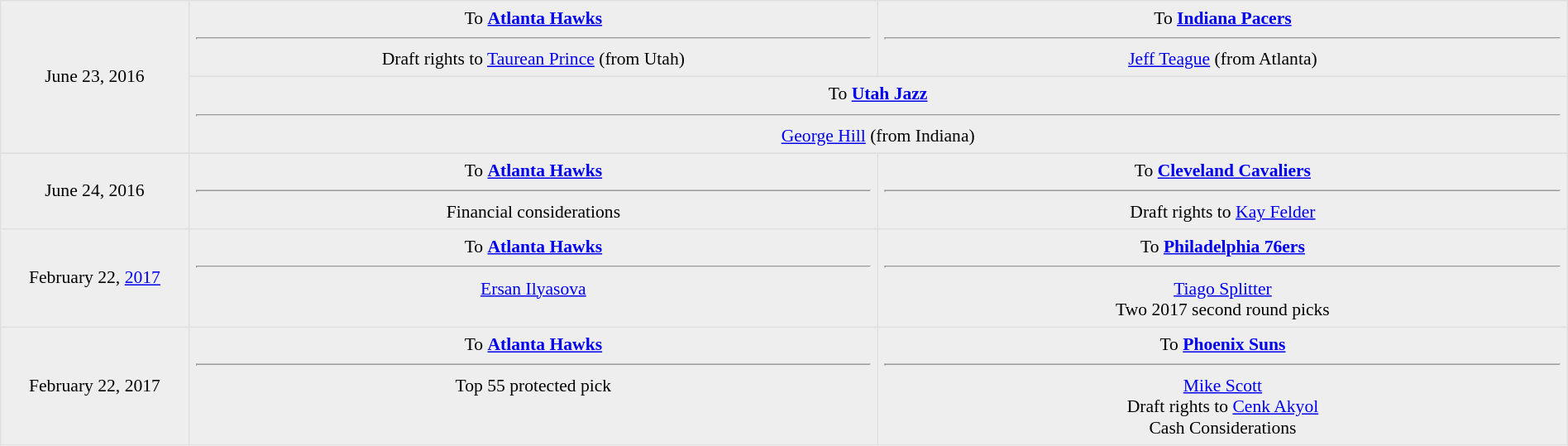<table border=1 style="border-collapse:collapse; font-size:90%; text-align: center; width: 100%" bordercolor="#DFDFDF"  cellpadding="5">
<tr bgcolor="eeeeee">
<td rowspan=2>June 23, 2016</td>
<td style="width:44%" valign="top">To <strong><a href='#'>Atlanta Hawks</a></strong><hr> Draft rights to <a href='#'>Taurean Prince</a> (from Utah)</td>
<td style="width:44%" valign="top">To <strong><a href='#'>Indiana Pacers</a></strong><hr><a href='#'>Jeff Teague</a> (from Atlanta)</td>
</tr>
<tr bgcolor="eeeeee">
<td colspan="3">To <strong><a href='#'>Utah Jazz</a></strong><hr><a href='#'>George Hill</a> (from Indiana)</td>
</tr>
<tr>
</tr>
<tr bgcolor="eeeeee">
<td>June 24, 2016</td>
<td style="width:44%" valign="top">To <strong><a href='#'>Atlanta Hawks</a></strong><hr> Financial considerations</td>
<td style="width:44%" valign="top">To <strong><a href='#'>Cleveland Cavaliers</a></strong><hr>Draft rights to <a href='#'>Kay Felder</a></td>
</tr>
<tr bgcolor="eeeeee">
<td style="width:12%">February 22, <a href='#'>2017</a></td>
<td style="width:44%" valign="top">To <strong><a href='#'>Atlanta Hawks</a></strong><hr><a href='#'>Ersan Ilyasova</a></td>
<td style="width:44%" valign="top">To <strong><a href='#'>Philadelphia 76ers</a></strong><hr><a href='#'>Tiago Splitter</a><br>Two 2017 second round picks</td>
</tr>
<tr bgcolor="eeeeee">
<td style="width:12%">February 22, 2017</td>
<td style="width:44%" valign="top">To <strong><a href='#'>Atlanta Hawks</a></strong><hr>Top 55 protected pick</td>
<td style="width:44%" valign="top">To <strong><a href='#'>Phoenix Suns</a></strong><hr><a href='#'>Mike Scott</a><br>Draft rights to <a href='#'>Cenk Akyol</a><br>Cash Considerations</td>
</tr>
</table>
